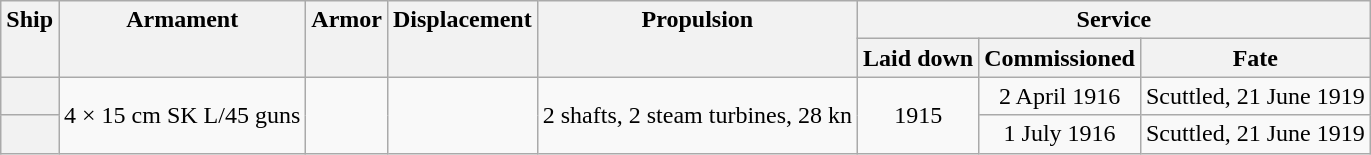<table class="wikitable plainrowheaders" style="text-align: center;">
<tr valign="top">
<th scope="col" rowspan="2">Ship</th>
<th scope="col" rowspan="2">Armament</th>
<th scope="col" rowspan="2">Armor</th>
<th scope="col" rowspan="2">Displacement</th>
<th scope="col" rowspan="2">Propulsion</th>
<th scope="col" colspan="3">Service</th>
</tr>
<tr valign="top">
<th scope="col">Laid down</th>
<th scope="col">Commissioned</th>
<th scope="col">Fate</th>
</tr>
<tr valign="center">
<th scope="row"></th>
<td rowspan="2">4 × 15 cm SK L/45 guns</td>
<td rowspan="2"></td>
<td rowspan="2"></td>
<td rowspan="2">2 shafts, 2 steam turbines, 28 kn</td>
<td rowspan="2">1915</td>
<td>2 April 1916</td>
<td>Scuttled, 21 June 1919</td>
</tr>
<tr valign="center">
<th scope="row"></th>
<td>1 July 1916</td>
<td>Scuttled, 21 June 1919</td>
</tr>
</table>
